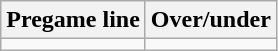<table class="wikitable">
<tr align="center">
<th style=>Pregame line</th>
<th style=>Over/under</th>
</tr>
<tr align="center">
<td></td>
<td></td>
</tr>
</table>
